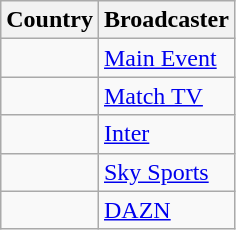<table class="wikitable">
<tr>
<th align=center>Country</th>
<th align=center>Broadcaster</th>
</tr>
<tr>
<td></td>
<td><a href='#'>Main Event</a></td>
</tr>
<tr>
<td></td>
<td><a href='#'>Match TV</a></td>
</tr>
<tr>
<td></td>
<td><a href='#'>Inter</a></td>
</tr>
<tr>
<td></td>
<td><a href='#'>Sky Sports</a></td>
</tr>
<tr>
<td></td>
<td><a href='#'>DAZN</a></td>
</tr>
</table>
